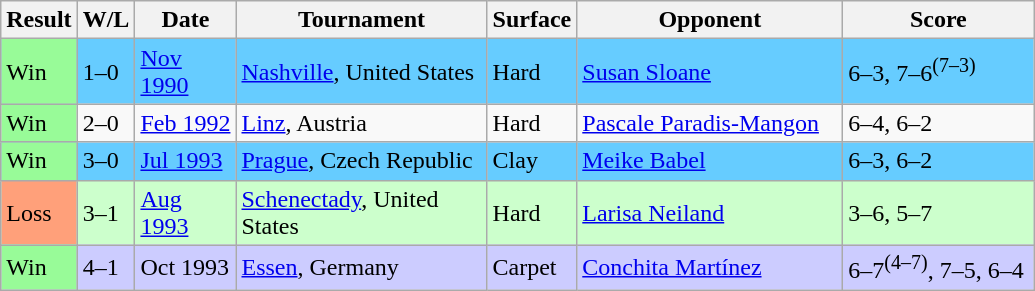<table class="sortable wikitable">
<tr>
<th style="width:40px">Result</th>
<th style="width:30px" class="unsortable">W/L</th>
<th style="width:60px">Date</th>
<th style="width:160px">Tournament</th>
<th style="width:50px">Surface</th>
<th style="width:170px">Opponent</th>
<th style="width:120px" class="unsortable">Score</th>
</tr>
<tr style="background:#6cf;">
<td style="background:#98fb98;">Win</td>
<td>1–0</td>
<td><a href='#'>Nov 1990</a></td>
<td><a href='#'>Nashville</a>, United States</td>
<td>Hard</td>
<td> <a href='#'>Susan Sloane</a></td>
<td>6–3, 7–6<sup>(7–3)</sup></td>
</tr>
<tr>
<td style="background:#98fb98;">Win</td>
<td>2–0</td>
<td><a href='#'>Feb 1992</a></td>
<td><a href='#'>Linz</a>, Austria</td>
<td>Hard</td>
<td> <a href='#'>Pascale Paradis-Mangon</a></td>
<td>6–4, 6–2</td>
</tr>
<tr bgcolor="66CCFF">
<td style="background:#98fb98;">Win</td>
<td>3–0</td>
<td><a href='#'>Jul 1993</a></td>
<td><a href='#'>Prague</a>, Czech Republic</td>
<td>Clay</td>
<td> <a href='#'>Meike Babel</a></td>
<td>6–3, 6–2</td>
</tr>
<tr bgcolor="CCFFCC">
<td style="background:#ffa07a;">Loss</td>
<td>3–1</td>
<td><a href='#'>Aug 1993</a></td>
<td><a href='#'>Schenectady</a>, United States</td>
<td>Hard</td>
<td> <a href='#'>Larisa Neiland</a></td>
<td>3–6, 5–7</td>
</tr>
<tr bgcolor="ccccff">
<td style="background:#98fb98;">Win</td>
<td>4–1</td>
<td>Oct 1993</td>
<td><a href='#'>Essen</a>, Germany</td>
<td>Carpet</td>
<td> <a href='#'>Conchita Martínez</a></td>
<td>6–7<sup>(4–7)</sup>, 7–5, 6–4</td>
</tr>
</table>
